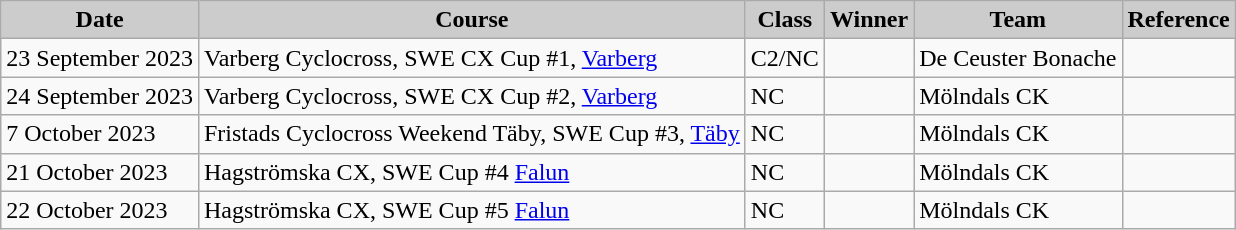<table class="wikitable sortable alternance ">
<tr>
<th scope="col" style="background-color:#CCCCCC;">Date</th>
<th scope="col" style="background-color:#CCCCCC;">Course</th>
<th scope="col" style="background-color:#CCCCCC;">Class</th>
<th scope="col" style="background-color:#CCCCCC;">Winner</th>
<th scope="col" style="background-color:#CCCCCC;">Team</th>
<th scope="col" style="background-color:#CCCCCC;">Reference</th>
</tr>
<tr>
<td>23 September 2023</td>
<td> Varberg Cyclocross, SWE CX Cup #1, <a href='#'>Varberg</a></td>
<td>C2/NC</td>
<td></td>
<td>De Ceuster Bonache</td>
<td></td>
</tr>
<tr>
<td>24 September 2023</td>
<td> Varberg Cyclocross, SWE CX Cup #2, <a href='#'>Varberg</a></td>
<td>NC</td>
<td></td>
<td>Mölndals CK</td>
<td></td>
</tr>
<tr>
<td>7 October 2023</td>
<td> Fristads Cyclocross Weekend Täby, SWE Cup #3, <a href='#'>Täby</a></td>
<td>NC</td>
<td></td>
<td>Mölndals CK</td>
<td></td>
</tr>
<tr>
<td>21 October 2023</td>
<td> Hagströmska CX, SWE Cup #4 <a href='#'>Falun</a></td>
<td>NC</td>
<td></td>
<td>Mölndals CK</td>
<td></td>
</tr>
<tr>
<td>22 October 2023</td>
<td> Hagströmska CX, SWE Cup #5 <a href='#'>Falun</a></td>
<td>NC</td>
<td></td>
<td>Mölndals CK</td>
<td></td>
</tr>
</table>
